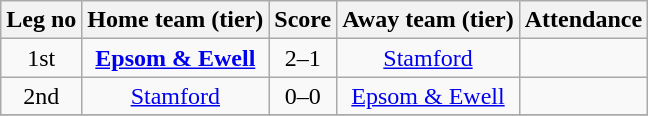<table class="wikitable" style="text-align:center">
<tr>
<th>Leg no</th>
<th>Home team (tier)</th>
<th>Score</th>
<th>Away team (tier)</th>
<th>Attendance</th>
</tr>
<tr>
<td>1st</td>
<td><strong><a href='#'>Epsom & Ewell</a></strong></td>
<td>2–1</td>
<td><a href='#'>Stamford</a></td>
<td></td>
</tr>
<tr>
<td>2nd</td>
<td><a href='#'>Stamford</a></td>
<td>0–0</td>
<td><a href='#'>Epsom & Ewell</a></td>
<td></td>
</tr>
<tr>
</tr>
</table>
